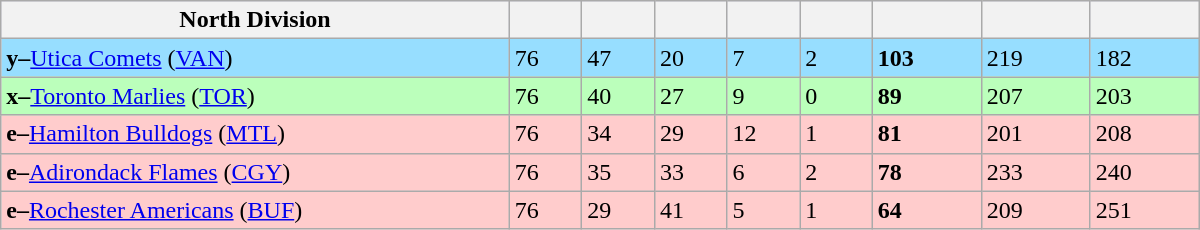<table class="wikitable" style="width:50em">
<tr style="background-color:#DDDDFF">
<th width="35%">North Division</th>
<th width="5%"></th>
<th width="5%"></th>
<th width="5%"></th>
<th width="5%"></th>
<th width="5%"></th>
<th width="7.5%"></th>
<th width="7.5%"></th>
<th width="7.5%"></th>
</tr>
<tr style="background-color:#97DEFF">
<td><strong>y–</strong><a href='#'>Utica Comets</a> (<a href='#'>VAN</a>)</td>
<td>76</td>
<td>47</td>
<td>20</td>
<td>7</td>
<td>2</td>
<td><strong>103</strong></td>
<td>219</td>
<td>182</td>
</tr>
<tr style="background-color:#bbffbb">
<td><strong>x–</strong><a href='#'>Toronto Marlies</a> (<a href='#'>TOR</a>)</td>
<td>76</td>
<td>40</td>
<td>27</td>
<td>9</td>
<td>0</td>
<td><strong>89</strong></td>
<td>207</td>
<td>203</td>
</tr>
<tr style="background-color:#ffcccc">
<td><strong>e–</strong><a href='#'>Hamilton Bulldogs</a> (<a href='#'>MTL</a>)</td>
<td>76</td>
<td>34</td>
<td>29</td>
<td>12</td>
<td>1</td>
<td><strong>81</strong></td>
<td>201</td>
<td>208</td>
</tr>
<tr style="background-color:#ffcccc">
<td><strong>e–</strong><a href='#'>Adirondack Flames</a> (<a href='#'>CGY</a>)</td>
<td>76</td>
<td>35</td>
<td>33</td>
<td>6</td>
<td>2</td>
<td><strong>78</strong></td>
<td>233</td>
<td>240</td>
</tr>
<tr style="background-color:#ffcccc">
<td><strong>e–</strong><a href='#'>Rochester Americans</a> (<a href='#'>BUF</a>)</td>
<td>76</td>
<td>29</td>
<td>41</td>
<td>5</td>
<td>1</td>
<td><strong>64</strong></td>
<td>209</td>
<td>251</td>
</tr>
</table>
